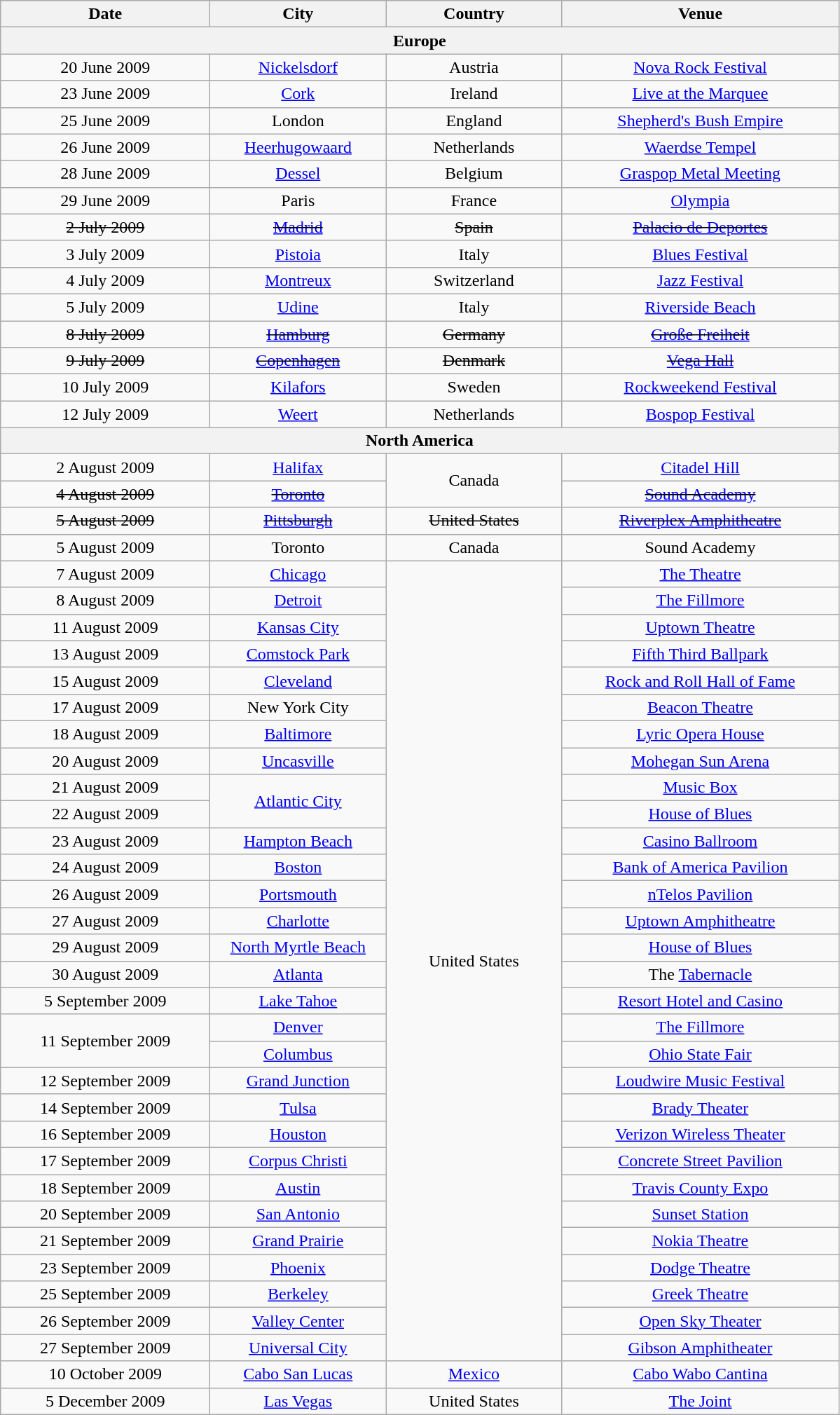<table class="wikitable" style="text-align:center;">
<tr>
<th scope="col" style="width:12em;">Date</th>
<th scope="col" style="width:10em;">City</th>
<th scope="col" style="width:10em;">Country</th>
<th scope="col" style="width:16em;">Venue</th>
</tr>
<tr>
<th colspan="4">Europe</th>
</tr>
<tr>
<td>20 June 2009</td>
<td><a href='#'>Nickelsdorf</a></td>
<td>Austria</td>
<td><a href='#'>Nova Rock Festival</a></td>
</tr>
<tr>
<td>23 June 2009</td>
<td><a href='#'>Cork</a></td>
<td>Ireland</td>
<td><a href='#'>Live at the Marquee</a></td>
</tr>
<tr>
<td>25 June 2009</td>
<td>London</td>
<td>England</td>
<td><a href='#'>Shepherd's Bush Empire</a></td>
</tr>
<tr>
<td>26 June 2009</td>
<td><a href='#'>Heerhugowaard</a></td>
<td>Netherlands</td>
<td><a href='#'>Waerdse Tempel</a></td>
</tr>
<tr>
<td>28 June 2009</td>
<td><a href='#'>Dessel</a></td>
<td>Belgium</td>
<td><a href='#'>Graspop Metal Meeting</a></td>
</tr>
<tr>
<td>29 June 2009</td>
<td>Paris</td>
<td>France</td>
<td><a href='#'>Olympia</a></td>
</tr>
<tr>
<td><s>2 July 2009</s></td>
<td><s><a href='#'>Madrid</a></s></td>
<td><s>Spain</s></td>
<td><s><a href='#'>Palacio de Deportes</a></s></td>
</tr>
<tr>
<td>3 July 2009</td>
<td><a href='#'>Pistoia</a></td>
<td>Italy</td>
<td><a href='#'>Blues Festival</a></td>
</tr>
<tr>
<td>4 July 2009</td>
<td><a href='#'>Montreux</a></td>
<td>Switzerland</td>
<td><a href='#'>Jazz Festival</a></td>
</tr>
<tr>
<td>5 July 2009</td>
<td><a href='#'>Udine</a></td>
<td>Italy</td>
<td><a href='#'>Riverside Beach</a></td>
</tr>
<tr>
<td><s>8 July 2009</s></td>
<td><s><a href='#'>Hamburg</a></s></td>
<td><s>Germany</s></td>
<td><s><a href='#'>Große Freiheit</a></s></td>
</tr>
<tr>
<td><s>9 July 2009</s></td>
<td><s><a href='#'>Copenhagen</a></s></td>
<td><s>Denmark</s></td>
<td><s><a href='#'>Vega Hall</a></s></td>
</tr>
<tr>
<td>10 July 2009</td>
<td><a href='#'>Kilafors</a></td>
<td>Sweden</td>
<td><a href='#'>Rockweekend Festival</a></td>
</tr>
<tr>
<td>12 July 2009</td>
<td><a href='#'>Weert</a></td>
<td>Netherlands</td>
<td><a href='#'>Bospop Festival</a></td>
</tr>
<tr>
<th colspan="4">North America</th>
</tr>
<tr>
<td>2 August 2009</td>
<td><a href='#'>Halifax</a></td>
<td rowspan="2">Canada</td>
<td><a href='#'>Citadel Hill</a></td>
</tr>
<tr>
<td><s>4 August 2009</s></td>
<td><s><a href='#'>Toronto</a></s></td>
<td><s><a href='#'>Sound Academy</a></s></td>
</tr>
<tr>
<td><s>5 August 2009</s></td>
<td><s><a href='#'>Pittsburgh</a></s></td>
<td><s>United States</s></td>
<td><s><a href='#'>Riverplex Amphitheatre</a></s></td>
</tr>
<tr>
<td>5 August 2009</td>
<td>Toronto</td>
<td>Canada</td>
<td>Sound Academy</td>
</tr>
<tr>
<td>7 August 2009</td>
<td><a href='#'>Chicago</a></td>
<td rowspan="30">United States</td>
<td><a href='#'>The Theatre</a></td>
</tr>
<tr>
<td>8 August 2009</td>
<td><a href='#'>Detroit</a></td>
<td><a href='#'>The Fillmore</a></td>
</tr>
<tr>
<td>11 August 2009</td>
<td><a href='#'>Kansas City</a></td>
<td><a href='#'>Uptown Theatre</a></td>
</tr>
<tr>
<td>13 August 2009</td>
<td><a href='#'>Comstock Park</a></td>
<td><a href='#'>Fifth Third Ballpark</a></td>
</tr>
<tr>
<td>15 August 2009</td>
<td><a href='#'>Cleveland</a></td>
<td><a href='#'>Rock and Roll Hall of Fame</a></td>
</tr>
<tr>
<td>17 August 2009</td>
<td>New York City</td>
<td><a href='#'>Beacon Theatre</a></td>
</tr>
<tr>
<td>18 August 2009</td>
<td><a href='#'>Baltimore</a></td>
<td><a href='#'>Lyric Opera House</a></td>
</tr>
<tr>
<td>20 August 2009</td>
<td><a href='#'>Uncasville</a></td>
<td><a href='#'>Mohegan Sun Arena</a></td>
</tr>
<tr>
<td>21 August 2009</td>
<td rowspan="2"><a href='#'>Atlantic City</a></td>
<td><a href='#'>Music Box</a></td>
</tr>
<tr>
<td>22 August 2009</td>
<td><a href='#'>House of Blues</a></td>
</tr>
<tr>
<td>23 August 2009</td>
<td><a href='#'>Hampton Beach</a></td>
<td><a href='#'>Casino Ballroom</a></td>
</tr>
<tr>
<td>24 August 2009</td>
<td><a href='#'>Boston</a></td>
<td><a href='#'>Bank of America Pavilion</a></td>
</tr>
<tr>
<td>26 August 2009</td>
<td><a href='#'>Portsmouth</a></td>
<td><a href='#'>nTelos Pavilion</a></td>
</tr>
<tr>
<td>27 August 2009</td>
<td><a href='#'>Charlotte</a></td>
<td><a href='#'>Uptown Amphitheatre</a></td>
</tr>
<tr>
<td>29 August 2009</td>
<td><a href='#'>North Myrtle Beach</a></td>
<td><a href='#'>House of Blues</a></td>
</tr>
<tr>
<td>30 August 2009</td>
<td><a href='#'>Atlanta</a></td>
<td>The <a href='#'>Tabernacle</a></td>
</tr>
<tr>
<td>5 September 2009</td>
<td><a href='#'>Lake Tahoe</a></td>
<td><a href='#'>Resort Hotel and Casino</a></td>
</tr>
<tr>
<td rowspan="2">11 September 2009</td>
<td><a href='#'>Denver</a></td>
<td><a href='#'>The Fillmore</a></td>
</tr>
<tr>
<td><a href='#'>Columbus</a></td>
<td><a href='#'>Ohio State Fair</a></td>
</tr>
<tr>
<td>12 September 2009</td>
<td><a href='#'>Grand Junction</a></td>
<td><a href='#'>Loudwire Music Festival</a></td>
</tr>
<tr>
<td>14 September 2009</td>
<td><a href='#'>Tulsa</a></td>
<td><a href='#'>Brady Theater</a></td>
</tr>
<tr>
<td>16 September 2009</td>
<td><a href='#'>Houston</a></td>
<td><a href='#'>Verizon Wireless Theater</a></td>
</tr>
<tr>
<td>17 September 2009</td>
<td><a href='#'>Corpus Christi</a></td>
<td><a href='#'>Concrete Street Pavilion</a></td>
</tr>
<tr>
<td>18 September 2009</td>
<td><a href='#'>Austin</a></td>
<td><a href='#'>Travis County Expo</a></td>
</tr>
<tr>
<td>20 September 2009</td>
<td><a href='#'>San Antonio</a></td>
<td><a href='#'>Sunset Station</a></td>
</tr>
<tr>
<td>21 September 2009</td>
<td><a href='#'>Grand Prairie</a></td>
<td><a href='#'>Nokia Theatre</a></td>
</tr>
<tr>
<td>23 September 2009</td>
<td><a href='#'>Phoenix</a></td>
<td><a href='#'>Dodge Theatre</a></td>
</tr>
<tr>
<td>25 September 2009</td>
<td><a href='#'>Berkeley</a></td>
<td><a href='#'>Greek Theatre</a></td>
</tr>
<tr>
<td>26 September 2009</td>
<td><a href='#'>Valley Center</a></td>
<td><a href='#'>Open Sky Theater</a></td>
</tr>
<tr>
<td>27 September 2009</td>
<td><a href='#'>Universal City</a></td>
<td><a href='#'>Gibson Amphitheater</a></td>
</tr>
<tr>
<td>10 October 2009</td>
<td><a href='#'>Cabo San Lucas</a></td>
<td><a href='#'>Mexico</a></td>
<td><a href='#'>Cabo Wabo Cantina</a></td>
</tr>
<tr>
<td>5 December 2009</td>
<td><a href='#'>Las Vegas</a></td>
<td>United States</td>
<td><a href='#'>The Joint</a></td>
</tr>
</table>
